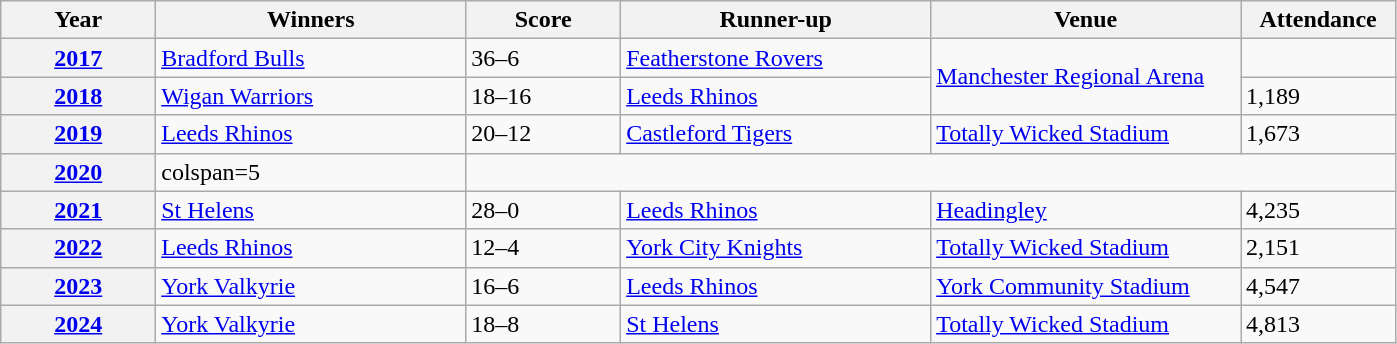<table class="wikitable">
<tr>
<th width=10%>Year</th>
<th width=20%>Winners</th>
<th width=10%>Score</th>
<th width=20%>Runner-up</th>
<th width=20%>Venue</th>
<th width=10%>Attendance</th>
</tr>
<tr>
<th align:center><a href='#'>2017</a></th>
<td> <a href='#'>Bradford Bulls</a></td>
<td>36–6</td>
<td> <a href='#'>Featherstone Rovers</a></td>
<td rowspan=2><a href='#'>Manchester Regional Arena</a></td>
<td></td>
</tr>
<tr>
<th align:center><a href='#'>2018</a></th>
<td> <a href='#'>Wigan Warriors</a></td>
<td>18–16</td>
<td> <a href='#'>Leeds Rhinos</a></td>
<td>1,189</td>
</tr>
<tr>
<th align:center><a href='#'>2019</a></th>
<td> <a href='#'>Leeds Rhinos</a></td>
<td>20–12</td>
<td> <a href='#'>Castleford Tigers</a></td>
<td><a href='#'>Totally Wicked Stadium</a></td>
<td>1,673</td>
</tr>
<tr>
<th align:center><a href='#'>2020</a></th>
<td>colspan=5</td>
</tr>
<tr>
<th align:center><a href='#'>2021</a></th>
<td> <a href='#'>St Helens</a></td>
<td>28–0</td>
<td> <a href='#'>Leeds Rhinos</a></td>
<td><a href='#'>Headingley</a></td>
<td>4,235</td>
</tr>
<tr>
<th align:center><a href='#'>2022</a></th>
<td> <a href='#'>Leeds Rhinos</a></td>
<td>12–4</td>
<td> <a href='#'>York City Knights</a></td>
<td><a href='#'>Totally Wicked Stadium</a></td>
<td>2,151</td>
</tr>
<tr>
<th align:center><a href='#'>2023</a></th>
<td> <a href='#'>York Valkyrie</a></td>
<td>16–6</td>
<td> <a href='#'>Leeds Rhinos</a></td>
<td><a href='#'>York Community Stadium</a></td>
<td>4,547</td>
</tr>
<tr>
<th align:center><a href='#'>2024</a></th>
<td> <a href='#'>York Valkyrie</a></td>
<td>18–8</td>
<td> <a href='#'>St Helens</a></td>
<td><a href='#'>Totally Wicked Stadium</a></td>
<td>4,813</td>
</tr>
</table>
